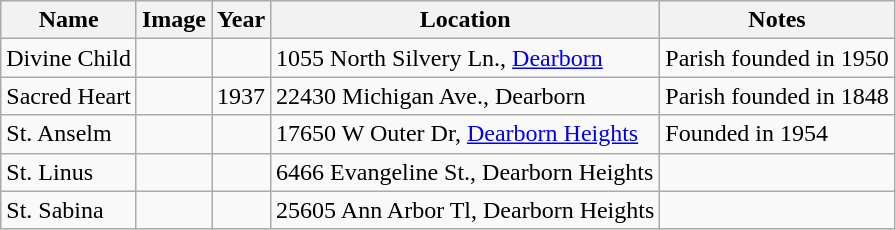<table class="wikitable sortable">
<tr>
<th>Name</th>
<th class="unsortable">Image</th>
<th>Year</th>
<th class="unsortable">Location</th>
<th class="unsortable">Notes</th>
</tr>
<tr>
<td>Divine Child</td>
<td></td>
<td></td>
<td>1055 North Silvery Ln., <a href='#'>Dearborn</a></td>
<td>Parish founded in 1950</td>
</tr>
<tr>
<td>Sacred Heart</td>
<td></td>
<td>1937</td>
<td>22430 Michigan Ave., Dearborn</td>
<td>Parish founded in 1848</td>
</tr>
<tr>
<td>St. Anselm</td>
<td></td>
<td></td>
<td>17650 W Outer Dr, <a href='#'>Dearborn Heights</a></td>
<td>Founded in 1954</td>
</tr>
<tr>
<td>St. Linus</td>
<td></td>
<td></td>
<td>6466 Evangeline St., Dearborn Heights</td>
<td></td>
</tr>
<tr>
<td>St. Sabina</td>
<td></td>
<td></td>
<td>25605 Ann Arbor Tl, Dearborn Heights</td>
<td></td>
</tr>
</table>
